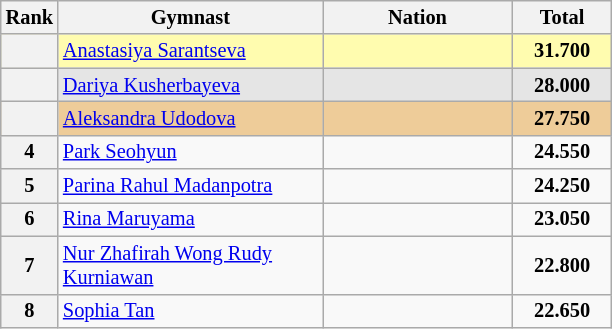<table class="wikitable sortable" style="text-align:center; font-size:85%">
<tr>
<th scope="col" style="width:20px;">Rank</th>
<th ! scope="col" style="width:170px;">Gymnast</th>
<th ! scope="col" style="width:120px;">Nation</th>
<th ! scope="col" style="width:60px;">Total</th>
</tr>
<tr bgcolor=fffcaf>
<th scope=row></th>
<td align=left><a href='#'>Anastasiya Sarantseva</a></td>
<td style="text-align:left;"></td>
<td><strong>31.700</strong></td>
</tr>
<tr bgcolor=e5e5e5>
<th scope=row></th>
<td align=left><a href='#'>Dariya Kusherbayeva</a></td>
<td style="text-align:left;"></td>
<td><strong>28.000</strong></td>
</tr>
<tr bgcolor=eecc99>
<th scope=row></th>
<td align=left><a href='#'>Aleksandra Udodova</a></td>
<td style="text-align:left;"></td>
<td><strong>27.750</strong></td>
</tr>
<tr>
<th scope=row>4</th>
<td align=left><a href='#'>Park Seohyun</a></td>
<td style="text-align:left;"></td>
<td><strong>24.550</strong></td>
</tr>
<tr>
<th scope=row>5</th>
<td align=left><a href='#'>Parina Rahul Madanpotra</a></td>
<td style="text-align:left;"></td>
<td><strong>24.250</strong></td>
</tr>
<tr>
<th scope=row>6</th>
<td align=left><a href='#'>Rina Maruyama</a></td>
<td style="text-align:left;"></td>
<td><strong>23.050</strong></td>
</tr>
<tr>
<th scope=row>7</th>
<td align=left><a href='#'>Nur Zhafirah Wong Rudy Kurniawan</a></td>
<td style="text-align:left;"></td>
<td><strong>22.800</strong></td>
</tr>
<tr>
<th scope=row>8</th>
<td align=left><a href='#'>Sophia Tan</a></td>
<td style="text-align:left;"></td>
<td><strong>22.650</strong></td>
</tr>
</table>
